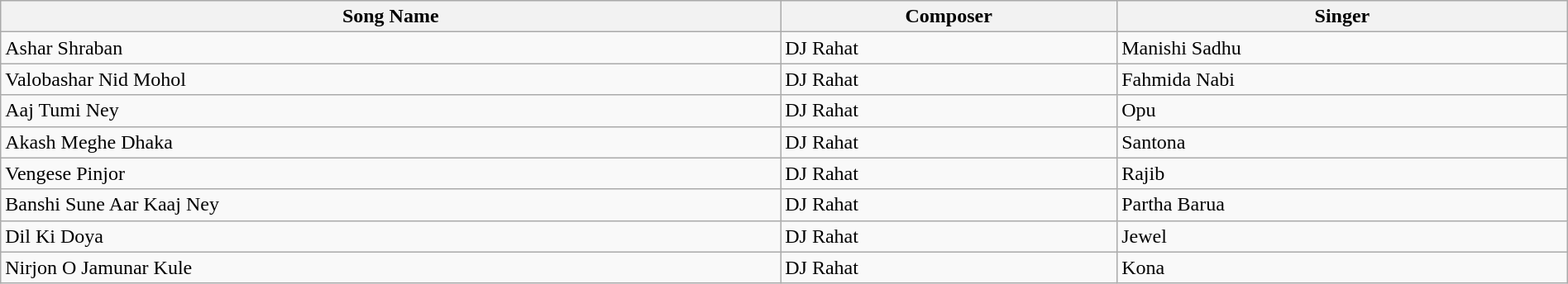<table class="wikitable sortable collapsible" style="width: 100%;">
<tr>
<th style="*background:d0e5f5;">Song Name</th>
<th style="*background:d0e5f5;">Composer</th>
<th style="*background:d0e5f5;">Singer</th>
</tr>
<tr>
<td>Ashar Shraban</td>
<td>DJ Rahat</td>
<td>Manishi Sadhu</td>
</tr>
<tr>
<td>Valobashar Nid Mohol</td>
<td>DJ Rahat</td>
<td>Fahmida Nabi</td>
</tr>
<tr>
<td>Aaj Tumi Ney</td>
<td>DJ Rahat</td>
<td>Opu</td>
</tr>
<tr>
<td>Akash Meghe Dhaka</td>
<td>DJ Rahat</td>
<td>Santona</td>
</tr>
<tr>
<td>Vengese Pinjor</td>
<td>DJ Rahat</td>
<td>Rajib</td>
</tr>
<tr>
<td>Banshi Sune Aar Kaaj Ney</td>
<td>DJ Rahat</td>
<td>Partha  Barua</td>
</tr>
<tr>
<td>Dil Ki Doya</td>
<td>DJ Rahat</td>
<td>Jewel</td>
</tr>
<tr>
<td>Nirjon O Jamunar Kule</td>
<td>DJ Rahat</td>
<td>Kona</td>
</tr>
</table>
